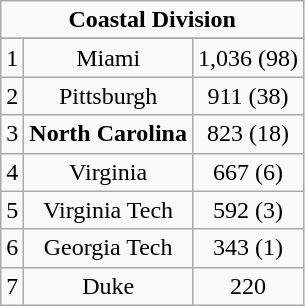<table class="wikitable" style="display: inline-table;">
<tr>
<td align="center" Colspan="3"><strong>Coastal Division</strong></td>
</tr>
<tr align="center">
</tr>
<tr align="center">
<td>1</td>
<td>Miami</td>
<td>1,036 (98)</td>
</tr>
<tr align="center">
<td>2</td>
<td>Pittsburgh</td>
<td>911 (38)</td>
</tr>
<tr align="center">
<td>3</td>
<td><strong>North Carolina</strong></td>
<td>823 (18)</td>
</tr>
<tr align="center">
<td>4</td>
<td>Virginia</td>
<td>667 (6)</td>
</tr>
<tr align="center">
<td>5</td>
<td>Virginia Tech</td>
<td>592 (3)</td>
</tr>
<tr align="center">
<td>6</td>
<td>Georgia Tech</td>
<td>343 (1)</td>
</tr>
<tr align="center">
<td>7</td>
<td>Duke</td>
<td>220</td>
</tr>
</table>
